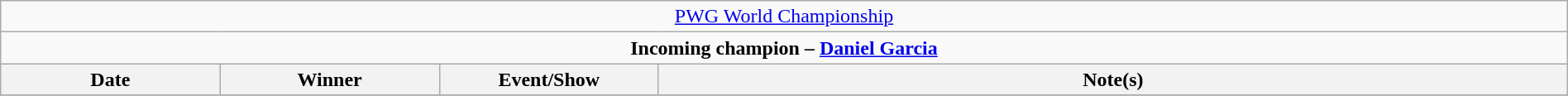<table class="wikitable" style="text-align:center; width:100%;">
<tr>
<td colspan="4" style="text-align: center;"><a href='#'>PWG World Championship</a></td>
</tr>
<tr>
<td colspan="4" style="text-align: center;"><strong>Incoming champion – <a href='#'>Daniel Garcia</a></strong></td>
</tr>
<tr>
<th width=14%>Date</th>
<th width=14%>Winner</th>
<th width=14%>Event/Show</th>
<th width=58%>Note(s)</th>
</tr>
<tr>
</tr>
</table>
